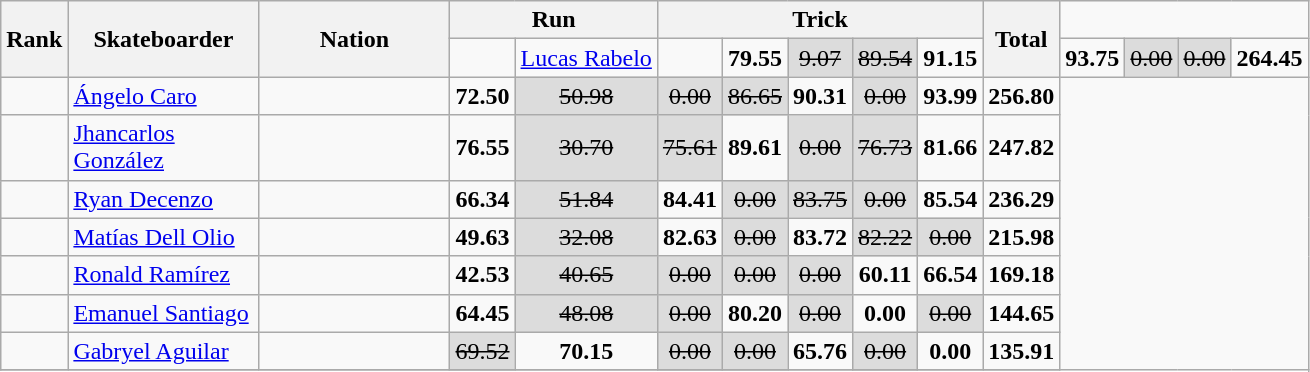<table class="wikitable sortable" style="text-align:center">
<tr>
<th rowspan="2" width="30">Rank</th>
<th rowspan="2" width="120">Skateboarder</th>
<th rowspan="2" width="120">Nation</th>
<th colspan="2">Run</th>
<th colspan="5">Trick</th>
<th rowspan="2" width="30">Total</th>
</tr>
<tr>
<td></td>
<td align=left><a href='#'>Lucas Rabelo</a></td>
<td align=left></td>
<td><strong>79.55</strong></td>
<td bgcolor="gainsboro"><s>9.07</s></td>
<td bgcolor="gainsboro"><s>89.54</s></td>
<td><strong>91.15</strong></td>
<td><strong>93.75</strong></td>
<td bgcolor="gainsboro"><s>0.00</s></td>
<td bgcolor="gainsboro"><s>0.00</s></td>
<td><strong>264.45</strong></td>
</tr>
<tr>
<td></td>
<td align=left><a href='#'>Ángelo Caro</a></td>
<td align=left></td>
<td><strong>72.50</strong></td>
<td bgcolor="gainsboro"><s>50.98</s></td>
<td bgcolor="gainsboro"><s>0.00</s></td>
<td bgcolor="gainsboro"><s>86.65</s></td>
<td><strong>90.31</strong></td>
<td bgcolor="gainsboro"><s>0.00</s></td>
<td><strong>93.99</strong></td>
<td><strong>256.80</strong></td>
</tr>
<tr>
<td></td>
<td align=left><a href='#'>Jhancarlos González</a></td>
<td align=left></td>
<td><strong>76.55</strong></td>
<td bgcolor="gainsboro"><s>30.70</s></td>
<td bgcolor="gainsboro"><s>75.61</s></td>
<td><strong>89.61</strong></td>
<td bgcolor="gainsboro"><s>0.00</s></td>
<td bgcolor="gainsboro"><s>76.73</s></td>
<td><strong>81.66</strong></td>
<td><strong>247.82</strong></td>
</tr>
<tr>
<td></td>
<td align=left><a href='#'>Ryan Decenzo</a></td>
<td align=left></td>
<td><strong>66.34</strong></td>
<td bgcolor="gainsboro"><s>51.84</s></td>
<td><strong>84.41</strong></td>
<td bgcolor="gainsboro"><s>0.00</s></td>
<td bgcolor="gainsboro"><s>83.75</s></td>
<td bgcolor="gainsboro"><s>0.00</s></td>
<td><strong>85.54</strong></td>
<td><strong>236.29</strong></td>
</tr>
<tr>
<td></td>
<td align=left><a href='#'>Matías Dell Olio</a></td>
<td align=left></td>
<td><strong>49.63</strong></td>
<td bgcolor="gainsboro"><s>32.08</s></td>
<td><strong>82.63</strong></td>
<td bgcolor="gainsboro"><s>0.00</s></td>
<td><strong>83.72</strong></td>
<td bgcolor="gainsboro"><s>82.22</s></td>
<td bgcolor="gainsboro"><s>0.00</s></td>
<td><strong>215.98</strong></td>
</tr>
<tr>
<td></td>
<td align=left><a href='#'>Ronald Ramírez</a></td>
<td align=left></td>
<td><strong>42.53</strong></td>
<td bgcolor="gainsboro"><s>40.65</s></td>
<td bgcolor="gainsboro"><s>0.00</s></td>
<td bgcolor="gainsboro"><s>0.00</s></td>
<td bgcolor="gainsboro"><s>0.00</s></td>
<td><strong>60.11</strong></td>
<td><strong>66.54</strong></td>
<td><strong>169.18</strong></td>
</tr>
<tr>
<td></td>
<td align=left><a href='#'>Emanuel Santiago</a></td>
<td align=left></td>
<td><strong>64.45</strong></td>
<td bgcolor="gainsboro"><s>48.08</s></td>
<td bgcolor="gainsboro"><s>0.00</s></td>
<td><strong>80.20</strong></td>
<td bgcolor="gainsboro"><s>0.00</s></td>
<td><strong>0.00</strong></td>
<td bgcolor="gainsboro"><s>0.00</s></td>
<td><strong>144.65</strong></td>
</tr>
<tr>
<td></td>
<td align=left><a href='#'>Gabryel Aguilar</a></td>
<td align=left></td>
<td bgcolor="gainsboro"><s>69.52</s></td>
<td><strong>70.15</strong></td>
<td bgcolor="gainsboro"><s>0.00</s></td>
<td bgcolor="gainsboro"><s>0.00</s></td>
<td><strong>65.76</strong></td>
<td bgcolor="gainsboro"><s>0.00</s></td>
<td><strong>0.00</strong></td>
<td><strong>135.91</strong></td>
</tr>
<tr>
</tr>
</table>
